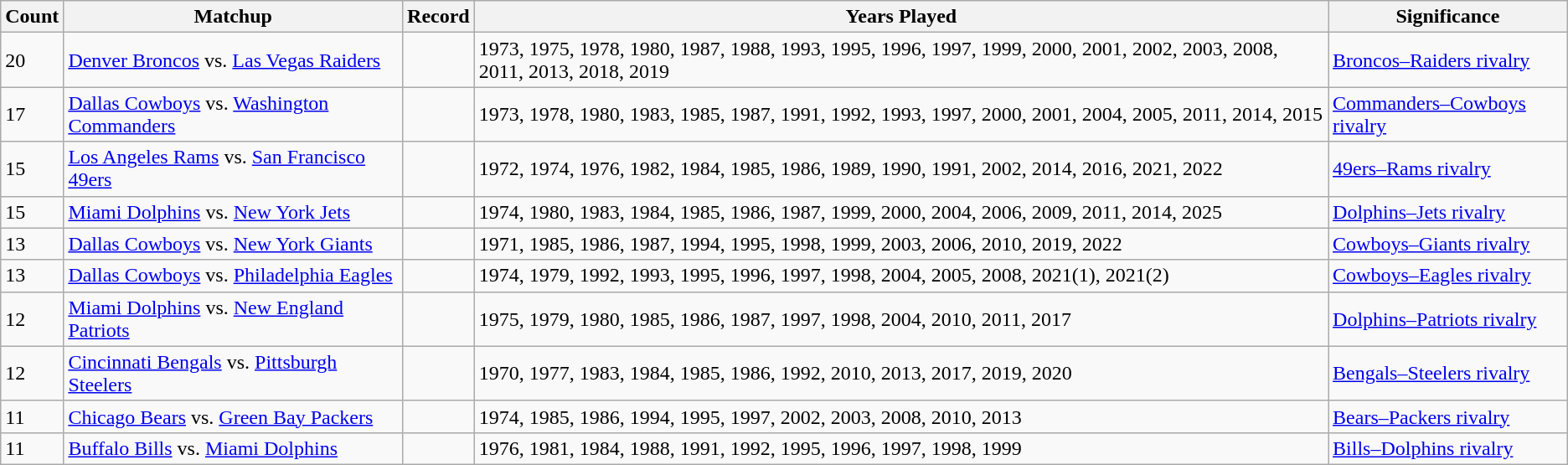<table class="wikitable">
<tr>
<th>Count</th>
<th>Matchup</th>
<th>Record</th>
<th>Years Played</th>
<th>Significance</th>
</tr>
<tr>
<td>20</td>
<td><a href='#'>Denver Broncos</a> vs. <a href='#'>Las Vegas Raiders</a></td>
<td></td>
<td>1973, 1975, 1978, 1980, 1987, 1988, 1993, 1995, 1996, 1997, 1999, 2000, 2001, 2002, 2003, 2008, 2011, 2013, 2018, 2019</td>
<td><a href='#'>Broncos–Raiders rivalry</a></td>
</tr>
<tr>
<td>17</td>
<td><a href='#'>Dallas Cowboys</a> vs. <a href='#'>Washington Commanders</a></td>
<td></td>
<td>1973, 1978, 1980, 1983, 1985, 1987, 1991, 1992, 1993, 1997, 2000, 2001, 2004, 2005, 2011, 2014, 2015</td>
<td><a href='#'>Commanders–Cowboys rivalry</a></td>
</tr>
<tr>
<td>15</td>
<td><a href='#'>Los Angeles Rams</a> vs. <a href='#'>San Francisco 49ers</a></td>
<td></td>
<td>1972, 1974, 1976, 1982, 1984, 1985, 1986, 1989, 1990, 1991, 2002, 2014, 2016, 2021, 2022</td>
<td><a href='#'>49ers–Rams rivalry</a></td>
</tr>
<tr>
<td>15</td>
<td><a href='#'>Miami Dolphins</a> vs. <a href='#'>New York Jets</a></td>
<td></td>
<td>1974, 1980, 1983, 1984, 1985, 1986, 1987, 1999, 2000, 2004, 2006, 2009, 2011, 2014, 2025</td>
<td><a href='#'>Dolphins–Jets rivalry</a></td>
</tr>
<tr>
<td>13</td>
<td><a href='#'>Dallas Cowboys</a> vs. <a href='#'>New York Giants</a></td>
<td></td>
<td>1971, 1985, 1986, 1987, 1994, 1995, 1998, 1999, 2003, 2006, 2010, 2019, 2022</td>
<td><a href='#'>Cowboys–Giants rivalry</a></td>
</tr>
<tr>
<td>13</td>
<td><a href='#'>Dallas Cowboys</a> vs. <a href='#'>Philadelphia Eagles</a></td>
<td></td>
<td>1974, 1979, 1992, 1993, 1995, 1996, 1997, 1998, 2004, 2005, 2008, 2021(1), 2021(2)</td>
<td><a href='#'>Cowboys–Eagles rivalry</a></td>
</tr>
<tr>
<td>12</td>
<td><a href='#'>Miami Dolphins</a> vs. <a href='#'>New England Patriots</a></td>
<td></td>
<td>1975, 1979, 1980, 1985, 1986, 1987, 1997, 1998, 2004, 2010, 2011, 2017</td>
<td><a href='#'>Dolphins–Patriots rivalry</a></td>
</tr>
<tr>
<td>12</td>
<td><a href='#'>Cincinnati Bengals</a> vs. <a href='#'>Pittsburgh Steelers</a></td>
<td></td>
<td>1970, 1977, 1983, 1984, 1985, 1986, 1992, 2010, 2013, 2017, 2019, 2020</td>
<td><a href='#'>Bengals–Steelers rivalry</a></td>
</tr>
<tr>
<td>11</td>
<td><a href='#'>Chicago Bears</a> vs. <a href='#'>Green Bay Packers</a></td>
<td></td>
<td>1974, 1985, 1986, 1994, 1995, 1997, 2002, 2003, 2008, 2010, 2013</td>
<td><a href='#'>Bears–Packers rivalry</a></td>
</tr>
<tr>
<td>11</td>
<td><a href='#'>Buffalo Bills</a> vs. <a href='#'>Miami Dolphins</a></td>
<td></td>
<td>1976, 1981, 1984, 1988, 1991, 1992, 1995, 1996, 1997, 1998, 1999</td>
<td><a href='#'>Bills–Dolphins rivalry</a></td>
</tr>
</table>
